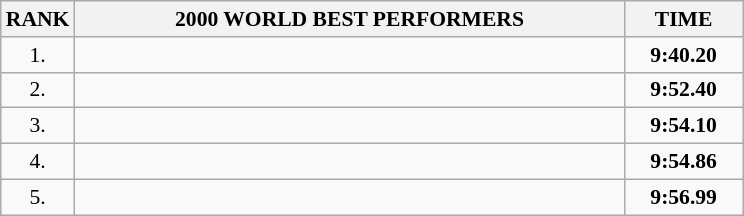<table class="wikitable" style="border-collapse: collapse; font-size: 90%;">
<tr>
<th>RANK</th>
<th align="center" style="width: 25em">2000 WORLD BEST PERFORMERS</th>
<th align="center" style="width: 5em">TIME</th>
</tr>
<tr>
<td align="center">1.</td>
<td></td>
<td align="center"><strong>9:40.20</strong></td>
</tr>
<tr>
<td align="center">2.</td>
<td></td>
<td align="center"><strong>9:52.40</strong></td>
</tr>
<tr>
<td align="center">3.</td>
<td></td>
<td align="center"><strong>9:54.10</strong></td>
</tr>
<tr>
<td align="center">4.</td>
<td></td>
<td align="center"><strong>9:54.86</strong></td>
</tr>
<tr>
<td align="center">5.</td>
<td></td>
<td align="center"><strong>9:56.99</strong></td>
</tr>
</table>
